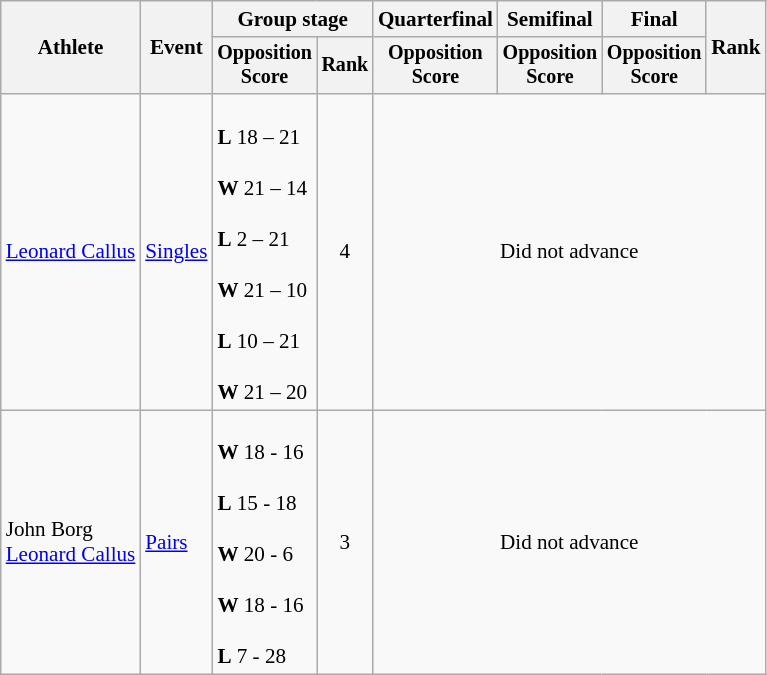<table class="wikitable" style="font-size:88%">
<tr>
<th rowspan=2>Athlete</th>
<th rowspan=2>Event</th>
<th colspan=2>Group stage</th>
<th>Quarterfinal</th>
<th>Semifinal</th>
<th>Final</th>
<th rowspan=2>Rank</th>
</tr>
<tr style="font-size:95%">
<th>Opposition<br>Score</th>
<th>Rank</th>
<th>Opposition<br>Score</th>
<th>Opposition<br>Score</th>
<th>Opposition<br>Score</th>
</tr>
<tr align=center>
<td align=left><a href='#'>Leonard Callus</a></td>
<td align=left><a href='#'>Singles</a></td>
<td align=left><br><strong>L</strong> 18 – 21<br><br><strong>W</strong> 21 – 14<br><br><strong>L</strong> 2 – 21<br><br><strong>W</strong> 21 – 10<br><br><strong>L</strong> 10 – 21<br><br><strong>W</strong> 21 – 20</td>
<td>4</td>
<td colspan=4>Did not advance</td>
</tr>
<tr align=center>
<td align=left>John Borg<br><a href='#'>Leonard Callus</a></td>
<td align=left><a href='#'>Pairs</a></td>
<td align=left><br><strong>W</strong> 18 - 16<br><br><strong>L</strong> 15 - 18<br><br><strong>W</strong> 20 - 6<br><br><strong>W</strong> 18 - 16<br><br><strong>L</strong> 7 - 28</td>
<td>3</td>
<td colspan=4>Did not advance</td>
</tr>
</table>
